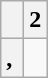<table class="wikitable">
<tr ---- valign="center">
<th></th>
<th>2</th>
</tr>
<tr ---- valign="center"  align="center">
<th>, </th>
<td></td>
</tr>
</table>
